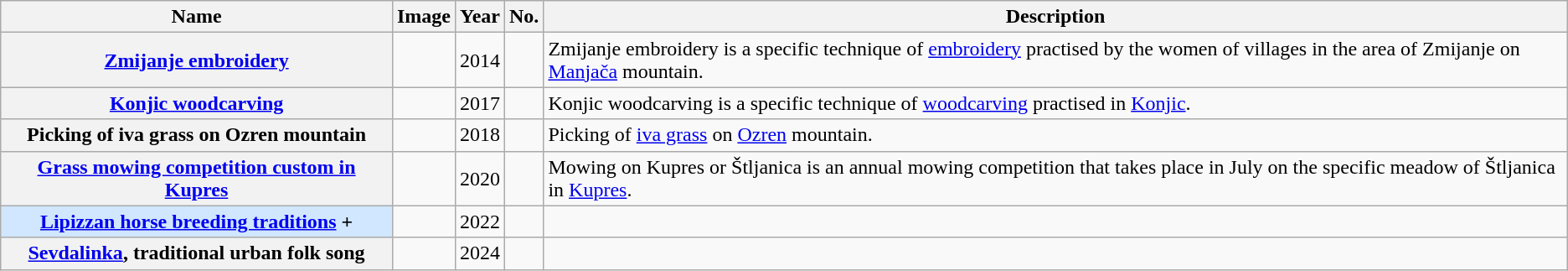<table class="wikitable sortable plainrowheaders">
<tr>
<th style="width:25%">Name</th>
<th class="unsortable">Image</th>
<th>Year</th>
<th>No.</th>
<th class="unsortable">Description</th>
</tr>
<tr>
<th scope="row"><a href='#'>Zmijanje embroidery</a></th>
<td></td>
<td>2014</td>
<td></td>
<td>Zmijanje embroidery is a specific technique of <a href='#'>embroidery</a> practised by the women of villages in the area of Zmijanje on <a href='#'>Manjača</a> mountain.</td>
</tr>
<tr>
<th scope="row"><a href='#'>Konjic woodcarving</a></th>
<td></td>
<td>2017</td>
<td></td>
<td>Konjic woodcarving is a specific technique of <a href='#'>woodcarving</a> practised in <a href='#'>Konjic</a>.</td>
</tr>
<tr>
<th scope="row">Picking of iva grass on Ozren mountain</th>
<td></td>
<td>2018</td>
<td></td>
<td>Picking of <a href='#'>iva grass</a> on <a href='#'>Ozren</a> mountain.</td>
</tr>
<tr>
<th scope="row"><a href='#'>Grass mowing competition custom in Kupres</a></th>
<td></td>
<td>2020</td>
<td></td>
<td>Mowing on Kupres or Štljanica is an annual mowing competition that takes place in July on the specific meadow of Štljanica in <a href='#'>Kupres</a>.</td>
</tr>
<tr>
<th scope="row" style="background:#D0E7FF;"><a href='#'>Lipizzan horse breeding traditions</a> +</th>
<td></td>
<td>2022</td>
<td></td>
<td></td>
</tr>
<tr>
<th scope="row"><a href='#'>Sevdalinka</a>, traditional urban folk song</th>
<td></td>
<td>2024</td>
<td></td>
<td></td>
</tr>
</table>
